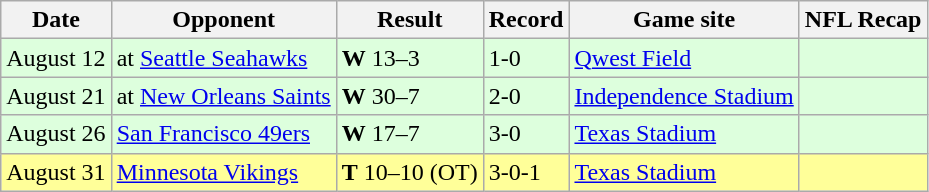<table class="wikitable">
<tr>
<th>Date</th>
<th>Opponent</th>
<th>Result</th>
<th>Record</th>
<th>Game site</th>
<th>NFL Recap</th>
</tr>
<tr style="background: #ddffdd;">
<td>August 12</td>
<td>at <a href='#'>Seattle Seahawks</a></td>
<td><strong>W</strong> 13–3</td>
<td>1-0</td>
<td><a href='#'>Qwest Field</a></td>
<td></td>
</tr>
<tr style="background: #ddffdd;">
<td>August 21</td>
<td>at <a href='#'>New Orleans Saints</a></td>
<td><strong>W</strong> 30–7</td>
<td>2-0</td>
<td><a href='#'>Independence Stadium</a></td>
<td></td>
</tr>
<tr style="background: #ddffdd;">
<td>August 26</td>
<td><a href='#'>San Francisco 49ers</a></td>
<td><strong>W</strong> 17–7</td>
<td>3-0</td>
<td><a href='#'>Texas Stadium</a></td>
<td></td>
</tr>
<tr style="background: #ff9;">
<td>August 31</td>
<td><a href='#'>Minnesota Vikings</a></td>
<td><strong>T</strong> 10–10 (OT)</td>
<td>3-0-1</td>
<td><a href='#'>Texas Stadium</a></td>
<td></td>
</tr>
</table>
